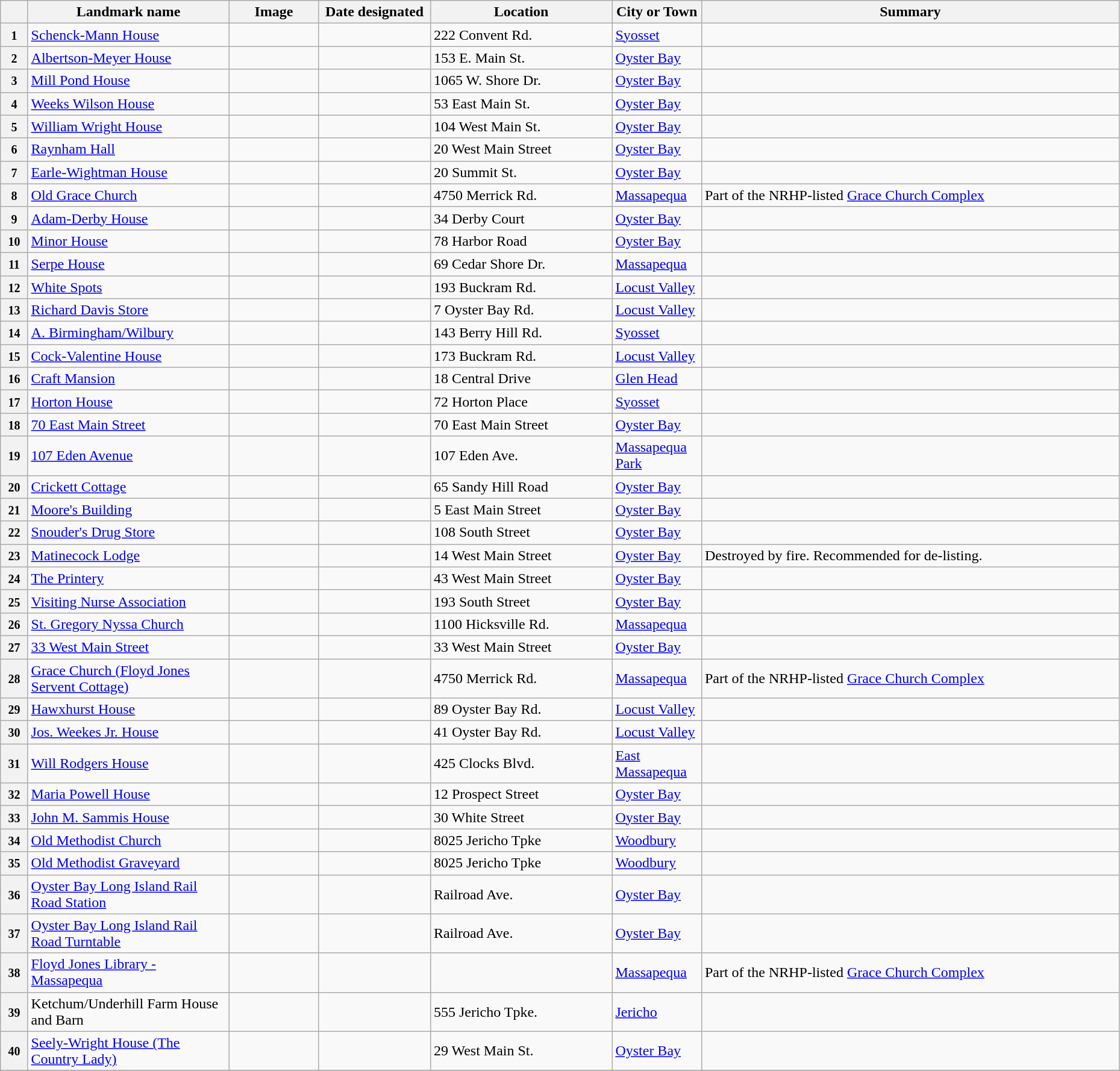<table class="wikitable sortable" style="width:98%">
<tr>
<th></th>
<th width = 18% ><strong>Landmark name</strong></th>
<th width = 8% class="unsortable" ><strong>Image</strong></th>
<th width = 10% ><strong>Date designated</strong></th>
<th><strong>Location</strong></th>
<th width = 8% ><strong>City or Town</strong></th>
<th class="unsortable" ><strong>Summary</strong></th>
</tr>
<tr ->
<th><small>1</small></th>
<td><a href='#'>Schenck-Mann House</a></td>
<td></td>
<td></td>
<td>222 Convent Rd.</td>
<td><a href='#'>Syosset</a></td>
<td></td>
</tr>
<tr ->
<th><small>2</small></th>
<td><a href='#'>Albertson-Meyer House</a></td>
<td></td>
<td></td>
<td>153 E. Main St.</td>
<td><a href='#'>Oyster Bay</a></td>
<td></td>
</tr>
<tr ->
<th><small>3</small></th>
<td><a href='#'>Mill Pond House</a></td>
<td></td>
<td></td>
<td>1065 W. Shore Dr.</td>
<td><a href='#'>Oyster Bay</a></td>
<td></td>
</tr>
<tr ->
<th><small>4</small></th>
<td><a href='#'>Weeks Wilson House</a></td>
<td></td>
<td></td>
<td>53 East Main St.</td>
<td><a href='#'>Oyster Bay</a></td>
<td></td>
</tr>
<tr ->
<th><small>5</small></th>
<td><a href='#'>William Wright House</a></td>
<td></td>
<td></td>
<td>104 West Main St.</td>
<td><a href='#'>Oyster Bay</a></td>
<td></td>
</tr>
<tr ->
<th><small>6</small></th>
<td><a href='#'>Raynham Hall</a></td>
<td></td>
<td></td>
<td>20 West Main Street<br><small></small></td>
<td><a href='#'>Oyster Bay</a></td>
<td></td>
</tr>
<tr ->
<th><small>7</small></th>
<td><a href='#'>Earle-Wightman House</a></td>
<td></td>
<td></td>
<td>20 Summit St.<br><small></small></td>
<td><a href='#'>Oyster Bay</a></td>
<td></td>
</tr>
<tr ->
<th><small>8</small></th>
<td><a href='#'>Old Grace Church</a></td>
<td></td>
<td></td>
<td>4750 Merrick Rd.</td>
<td><a href='#'>Massapequa</a></td>
<td>Part of the NRHP-listed <a href='#'>Grace Church Complex</a></td>
</tr>
<tr ->
<th><small>9</small></th>
<td><a href='#'>Adam-Derby House</a></td>
<td></td>
<td></td>
<td>34 Derby Court</td>
<td><a href='#'>Oyster Bay</a></td>
<td></td>
</tr>
<tr ->
<th><small>10</small></th>
<td><a href='#'>Minor House</a></td>
<td></td>
<td></td>
<td>78 Harbor Road</td>
<td><a href='#'>Oyster Bay</a></td>
<td></td>
</tr>
<tr ->
<th><small>11</small></th>
<td><a href='#'>Serpe House</a></td>
<td></td>
<td></td>
<td>69 Cedar Shore Dr.</td>
<td><a href='#'>Massapequa</a></td>
<td></td>
</tr>
<tr ->
<th><small>12</small></th>
<td><a href='#'>White Spots</a></td>
<td></td>
<td></td>
<td>193 Buckram Rd.</td>
<td><a href='#'>Locust Valley</a></td>
<td></td>
</tr>
<tr ->
<th><small>13</small></th>
<td><a href='#'>Richard Davis Store</a></td>
<td></td>
<td></td>
<td>7 Oyster Bay Rd.</td>
<td><a href='#'>Locust Valley</a></td>
<td></td>
</tr>
<tr ->
<th><small>14</small></th>
<td><a href='#'>A. Birmingham/Wilbury</a></td>
<td></td>
<td></td>
<td>143 Berry Hill Rd.</td>
<td><a href='#'>Syosset</a></td>
<td></td>
</tr>
<tr ->
<th><small>15</small></th>
<td><a href='#'>Cock-Valentine House</a></td>
<td></td>
<td></td>
<td>173 Buckram Rd.</td>
<td><a href='#'>Locust Valley</a></td>
<td></td>
</tr>
<tr ->
<th><small>16</small></th>
<td><a href='#'>Craft Mansion</a></td>
<td></td>
<td></td>
<td>18 Central Drive</td>
<td><a href='#'>Glen Head</a></td>
<td></td>
</tr>
<tr ->
<th><small>17</small></th>
<td><a href='#'>Horton House</a></td>
<td></td>
<td></td>
<td>72 Horton Place</td>
<td><a href='#'>Syosset</a></td>
<td></td>
</tr>
<tr ->
<th><small>18</small></th>
<td><a href='#'>70 East Main Street</a></td>
<td></td>
<td></td>
<td>70 East Main Street</td>
<td><a href='#'>Oyster Bay</a></td>
<td></td>
</tr>
<tr ->
<th><small>19</small></th>
<td><a href='#'>107 Eden Avenue</a></td>
<td></td>
<td></td>
<td>107 Eden Ave.</td>
<td><a href='#'>Massapequa Park</a></td>
<td></td>
</tr>
<tr ->
<th><small>20</small></th>
<td><a href='#'>Crickett Cottage</a></td>
<td></td>
<td></td>
<td>65 Sandy Hill Road</td>
<td><a href='#'>Oyster Bay</a></td>
<td></td>
</tr>
<tr ->
<th><small>21</small></th>
<td><a href='#'>Moore's Building</a></td>
<td></td>
<td></td>
<td>5 East Main Street<br><small></small></td>
<td><a href='#'>Oyster Bay</a></td>
<td></td>
</tr>
<tr ->
<th><small>22</small></th>
<td><a href='#'>Snouder's Drug Store</a></td>
<td></td>
<td></td>
<td>108 South Street<br><small></small></td>
<td><a href='#'>Oyster Bay</a></td>
<td></td>
</tr>
<tr ->
<th><small>23</small></th>
<td><a href='#'>Matinecock Lodge</a></td>
<td></td>
<td></td>
<td>14 West Main Street</td>
<td><a href='#'>Oyster Bay</a></td>
<td>Destroyed by fire. Recommended for de-listing.</td>
</tr>
<tr ->
<th><small>24</small></th>
<td><a href='#'>The Printery</a></td>
<td></td>
<td></td>
<td>43 West Main Street<br><small></small></td>
<td><a href='#'>Oyster Bay</a></td>
<td></td>
</tr>
<tr ->
<th><small>25</small></th>
<td><a href='#'>Visiting Nurse Association</a></td>
<td></td>
<td></td>
<td>193 South Street</td>
<td><a href='#'>Oyster Bay</a></td>
<td></td>
</tr>
<tr ->
<th><small>26</small></th>
<td><a href='#'>St. Gregory Nyssa Church</a></td>
<td></td>
<td></td>
<td>1100 Hicksville Rd.</td>
<td><a href='#'>Massapequa</a></td>
<td></td>
</tr>
<tr ->
<th><small>27</small></th>
<td><a href='#'>33 West Main Street</a></td>
<td></td>
<td></td>
<td>33 West Main Street</td>
<td><a href='#'>Oyster Bay</a></td>
<td></td>
</tr>
<tr ->
<th><small>28</small></th>
<td><a href='#'>Grace Church (Floyd Jones Servent Cottage)</a></td>
<td></td>
<td></td>
<td>4750 Merrick Rd.</td>
<td><a href='#'>Massapequa</a></td>
<td>Part of the NRHP-listed <a href='#'>Grace Church Complex</a></td>
</tr>
<tr ->
<th><small>29</small></th>
<td><a href='#'>Hawxhurst House</a></td>
<td></td>
<td></td>
<td>89 Oyster Bay Rd.</td>
<td><a href='#'>Locust Valley</a></td>
<td></td>
</tr>
<tr ->
<th><small>30</small></th>
<td><a href='#'>Jos. Weekes Jr. House</a></td>
<td></td>
<td></td>
<td>41 Oyster Bay Rd.</td>
<td><a href='#'>Locust Valley</a></td>
<td></td>
</tr>
<tr ->
<th><small>31</small></th>
<td><a href='#'>Will Rodgers House</a></td>
<td></td>
<td></td>
<td>425 Clocks Blvd.</td>
<td><a href='#'>East Massapequa</a></td>
<td></td>
</tr>
<tr ->
<th><small>32</small></th>
<td><a href='#'>Maria Powell House</a></td>
<td></td>
<td></td>
<td>12 Prospect Street</td>
<td><a href='#'>Oyster Bay</a></td>
<td></td>
</tr>
<tr ->
<th><small>33</small></th>
<td><a href='#'>John M. Sammis House</a></td>
<td></td>
<td></td>
<td>30 White Street</td>
<td><a href='#'>Oyster Bay</a></td>
<td></td>
</tr>
<tr ->
<th><small>34</small></th>
<td><a href='#'>Old Methodist Church</a></td>
<td></td>
<td></td>
<td>8025 Jericho Tpke</td>
<td><a href='#'>Woodbury</a></td>
<td></td>
</tr>
<tr ->
<th><small>35</small></th>
<td><a href='#'>Old Methodist Graveyard</a></td>
<td></td>
<td></td>
<td>8025 Jericho Tpke</td>
<td><a href='#'>Woodbury</a></td>
<td></td>
</tr>
<tr ->
<th><small>36</small></th>
<td><a href='#'>Oyster Bay Long Island Rail Road Station</a></td>
<td></td>
<td></td>
<td>Railroad Ave.<br><small></small></td>
<td><a href='#'>Oyster Bay</a></td>
<td></td>
</tr>
<tr ->
<th><small>37</small></th>
<td><a href='#'>Oyster Bay Long Island Rail Road Turntable</a></td>
<td></td>
<td></td>
<td>Railroad Ave.<br><small></small></td>
<td><a href='#'>Oyster Bay</a></td>
<td></td>
</tr>
<tr ->
<th><small>38</small></th>
<td><a href='#'>Floyd Jones Library - Massapequa</a></td>
<td></td>
<td></td>
<td></td>
<td><a href='#'>Massapequa</a></td>
<td>Part of the NRHP-listed <a href='#'>Grace Church Complex</a></td>
</tr>
<tr ->
<th><small>39</small></th>
<td>Ketchum/Underhill Farm House and Barn</td>
<td></td>
<td></td>
<td>555 Jericho Tpke.</td>
<td><a href='#'>Jericho</a></td>
<td></td>
</tr>
<tr ->
<th><small>40</small></th>
<td><a href='#'>Seely-Wright House (The Country Lady)</a></td>
<td></td>
<td></td>
<td>29 West Main St.<br><small></small></td>
<td><a href='#'>Oyster Bay</a></td>
<td></td>
</tr>
<tr ->
</tr>
</table>
